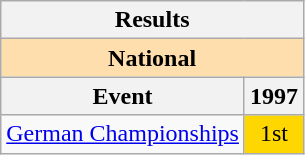<table class="wikitable" style="text-align:center">
<tr>
<th colspan=2 align=center><strong>Results</strong></th>
</tr>
<tr>
<th style="background-color: #ffdead; " colspan=2 align=center><strong>National</strong></th>
</tr>
<tr>
<th>Event</th>
<th>1997</th>
</tr>
<tr>
<td align=left><a href='#'>German Championships</a></td>
<td bgcolor=gold>1st</td>
</tr>
</table>
